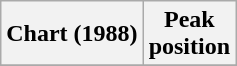<table class="wikitable sortable plainrowheaders">
<tr>
<th>Chart (1988)</th>
<th>Peak<br>position</th>
</tr>
<tr>
</tr>
</table>
